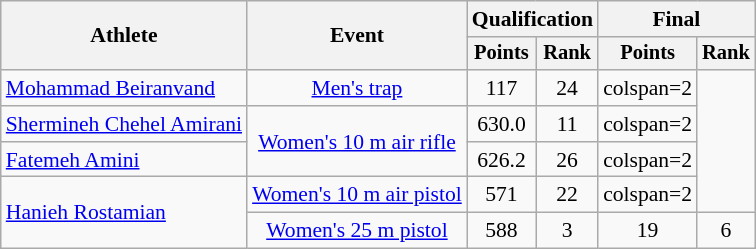<table class="wikitable" style="font-size:90%">
<tr>
<th rowspan="2">Athlete</th>
<th rowspan="2">Event</th>
<th colspan=2>Qualification</th>
<th colspan=2>Final</th>
</tr>
<tr style="font-size:95%">
<th>Points</th>
<th>Rank</th>
<th>Points</th>
<th>Rank</th>
</tr>
<tr align=center>
<td align=left><a href='#'>Mohammad Beiranvand</a></td>
<td align=center><a href='#'>Men's trap</a></td>
<td>117</td>
<td>24</td>
<td>colspan=2 </td>
</tr>
<tr align=center>
<td align=left><a href='#'>Shermineh Chehel Amirani</a></td>
<td align=center rowspan=2><a href='#'>Women's 10 m air rifle</a></td>
<td align="center">630.0</td>
<td align="center">11</td>
<td>colspan=2 </td>
</tr>
<tr align=center>
<td align=left><a href='#'>Fatemeh Amini</a></td>
<td align="center">626.2</td>
<td align="center">26</td>
<td>colspan=2 </td>
</tr>
<tr align=left>
<td rowspan="2"><a href='#'>Hanieh Rostamian</a></td>
<td align="center"><a href='#'>Women's 10 m air pistol</a></td>
<td align="center">571</td>
<td align="center">22</td>
<td>colspan=2 </td>
</tr>
<tr align=center>
<td align="center"><a href='#'>Women's 25 m pistol</a></td>
<td align="center">588</td>
<td align="center">3 <strong></strong></td>
<td>19</td>
<td>6</td>
</tr>
</table>
